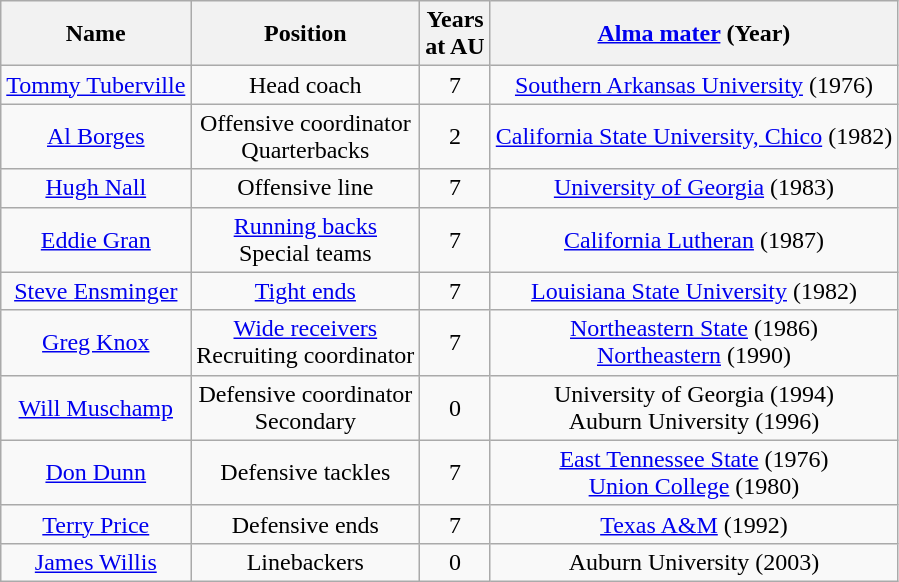<table class="wikitable">
<tr>
<th>Name</th>
<th>Position</th>
<th>Years<br>at AU</th>
<th><a href='#'>Alma mater</a> (Year)</th>
</tr>
<tr align="center">
<td><a href='#'>Tommy Tuberville</a></td>
<td>Head coach</td>
<td>7</td>
<td><a href='#'>Southern Arkansas University</a> (1976)</td>
</tr>
<tr align="center">
<td><a href='#'>Al Borges</a></td>
<td>Offensive coordinator<br>Quarterbacks</td>
<td>2</td>
<td><a href='#'>California State University, Chico</a> (1982)</td>
</tr>
<tr align="center">
<td><a href='#'>Hugh Nall</a></td>
<td>Offensive line</td>
<td>7</td>
<td><a href='#'>University of Georgia</a> (1983)</td>
</tr>
<tr align="center">
<td><a href='#'>Eddie Gran</a></td>
<td><a href='#'>Running backs</a><br>Special teams</td>
<td>7</td>
<td><a href='#'>California Lutheran</a> (1987)</td>
</tr>
<tr align="center">
<td><a href='#'>Steve Ensminger</a></td>
<td><a href='#'>Tight ends</a></td>
<td>7</td>
<td><a href='#'>Louisiana State University</a> (1982)</td>
</tr>
<tr align="center">
<td><a href='#'>Greg Knox</a></td>
<td><a href='#'>Wide receivers</a><br>Recruiting coordinator</td>
<td>7</td>
<td><a href='#'>Northeastern State</a> (1986)<br><a href='#'>Northeastern</a> (1990)</td>
</tr>
<tr align="center">
<td><a href='#'>Will Muschamp</a></td>
<td>Defensive coordinator<br>Secondary</td>
<td>0</td>
<td>University of Georgia (1994)<br>Auburn University (1996)</td>
</tr>
<tr align="center">
<td><a href='#'>Don Dunn</a></td>
<td>Defensive tackles</td>
<td>7</td>
<td><a href='#'>East Tennessee State</a> (1976)<br><a href='#'>Union College</a> (1980)</td>
</tr>
<tr align="center">
<td><a href='#'>Terry Price</a></td>
<td>Defensive ends</td>
<td>7</td>
<td><a href='#'>Texas A&M</a> (1992)</td>
</tr>
<tr align="center">
<td><a href='#'>James Willis</a></td>
<td>Linebackers</td>
<td>0</td>
<td>Auburn University (2003)</td>
</tr>
</table>
